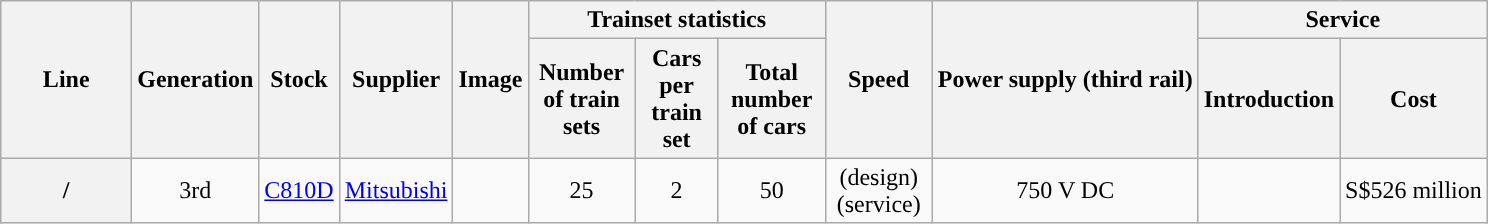<table class="wikitable" style="margin: 0 auto; text-align:center">
<tr>
<th rowspan="2" style="width:5em">Line</th>
<th rowspan="2">Generation</th>
<th rowspan="2">Stock</th>
<th rowspan="2">Supplier</th>
<th rowspan="2">Image</th>
<th colspan="3">Trainset statistics</th>
<th rowspan="2" style="width:4em">Speed</th>
<th rowspan="2">Power supply (third rail)</th>
<th colspan="2">Service</th>
</tr>
<tr>
<th style="width:4em">Number of train sets</th>
<th style="width:3em">Cars per train set</th>
<th style="width:4em">Total number of cars</th>
<th>Introduction</th>
<th>Cost</th>
</tr>
<tr>
<th style="background-color:#"><a href='#'></a> / <a href='#'></a></th>
<td>3rd</td>
<td><a href='#'>C810D</a></td>
<td><a href='#'>Mitsubishi</a></td>
<td></td>
<td>25</td>
<td>2</td>
<td>50</td>
<td> (design)<br> (service)</td>
<td>750 V DC</td>
<td></td>
<td>S$526 million</td>
</tr>
</table>
